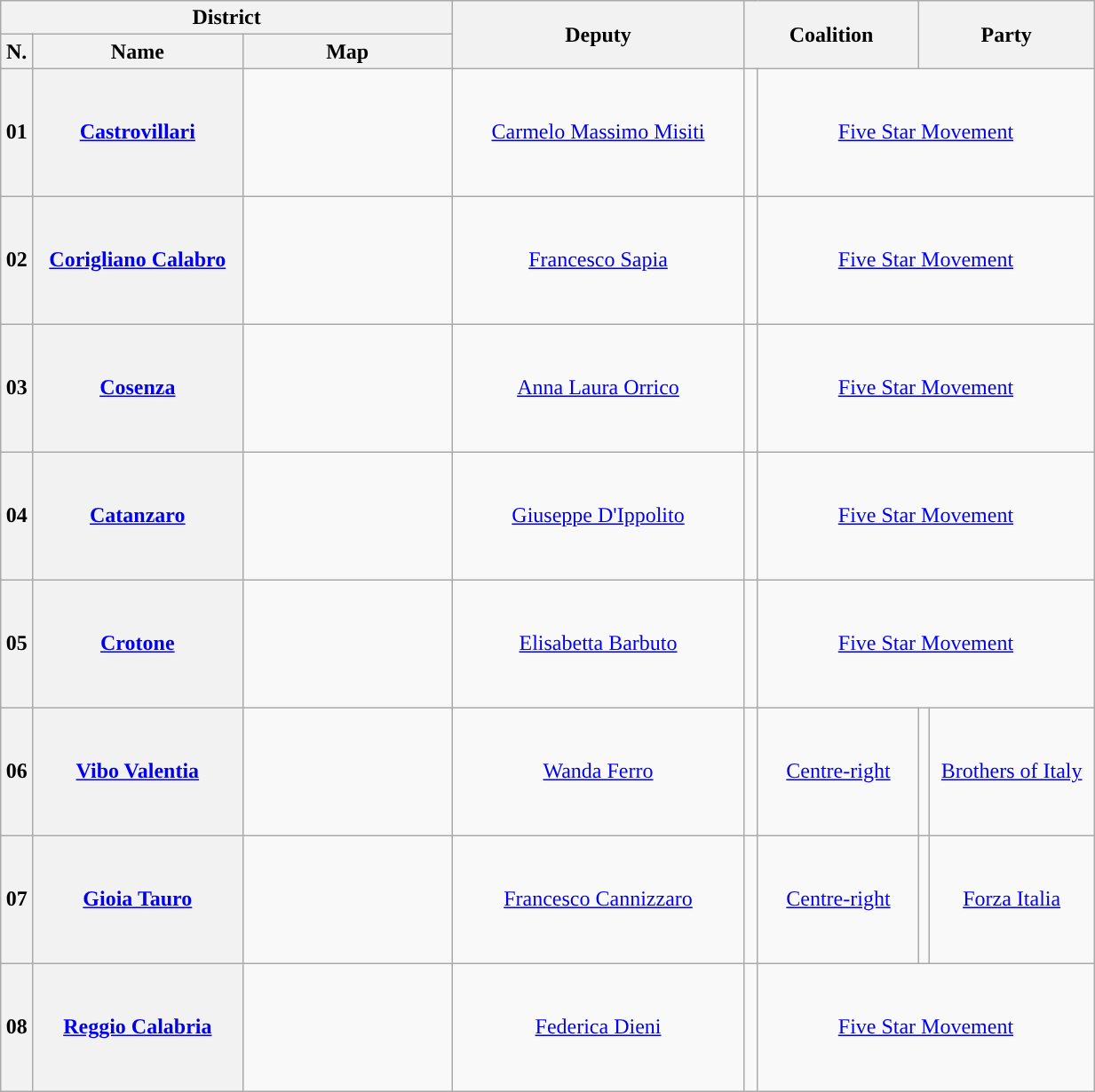<table class="wikitable" style="text-align:center; style="width=65%">
<tr>
<th width=35% colspan="3">District</th>
<th width=25% rowspan="2">Deputy</th>
<th width=15% colspan="2" rowspan="2">Coalition</th>
<th width=15% colspan="2" rowspan="2">Party</th>
</tr>
<tr>
<th width=1%>N.</th>
<th width=18%>Name</th>
<th width=18%>Map</th>
</tr>
<tr style="height:6em;">
<th>01</th>
<th><a href='#'>Castrovillari</a></th>
<td></td>
<td><a href='#'>Carmelo Massimo Misiti</a></td>
<td style="background:"></td>
<td colspan=3><a href='#'>Five Star Movement</a></td>
</tr>
<tr style="height:6em;">
<th>02</th>
<th><a href='#'>Corigliano Calabro</a></th>
<td></td>
<td><a href='#'>Francesco Sapia</a></td>
<td style="background:"></td>
<td colspan=3><a href='#'>Five Star Movement</a></td>
</tr>
<tr style="height:6em;">
<th>03</th>
<th><a href='#'>Cosenza</a></th>
<td></td>
<td><a href='#'>Anna Laura Orrico</a></td>
<td style="background:"></td>
<td colspan=3><a href='#'>Five Star Movement</a></td>
</tr>
<tr style="height:6em;">
<th>04</th>
<th><a href='#'>Catanzaro</a></th>
<td></td>
<td><a href='#'>Giuseppe D'Ippolito</a></td>
<td style="background:"></td>
<td colspan=3><a href='#'>Five Star Movement</a></td>
</tr>
<tr style="height:6em;">
<th>05</th>
<th><a href='#'>Crotone</a></th>
<td></td>
<td><a href='#'>Elisabetta Barbuto</a></td>
<td style="background:"></td>
<td colspan=3><a href='#'>Five Star Movement</a></td>
</tr>
<tr style="height:6em;">
<th>06</th>
<th><a href='#'>Vibo Valentia</a></th>
<td></td>
<td><a href='#'>Wanda Ferro</a></td>
<td style="background:"></td>
<td><a href='#'>Centre-right</a></td>
<td style="background:"></td>
<td><a href='#'>Brothers of Italy</a></td>
</tr>
<tr style="height:6em;">
<th>07</th>
<th><a href='#'>Gioia Tauro</a></th>
<td></td>
<td><a href='#'>Francesco Cannizzaro</a></td>
<td style="background:"></td>
<td><a href='#'>Centre-right</a></td>
<td style="background:"></td>
<td><a href='#'>Forza Italia</a></td>
</tr>
<tr style="height:6em;">
<th>08</th>
<th><a href='#'>Reggio Calabria</a></th>
<td></td>
<td><a href='#'>Federica Dieni</a></td>
<td style="background:"></td>
<td colspan=3><a href='#'>Five Star Movement</a></td>
</tr>
</table>
